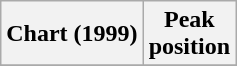<table class="wikitable plainrowheaders" style="text-align:center">
<tr>
<th scope="col">Chart (1999)</th>
<th scope="col">Peak<br> position</th>
</tr>
<tr>
</tr>
</table>
